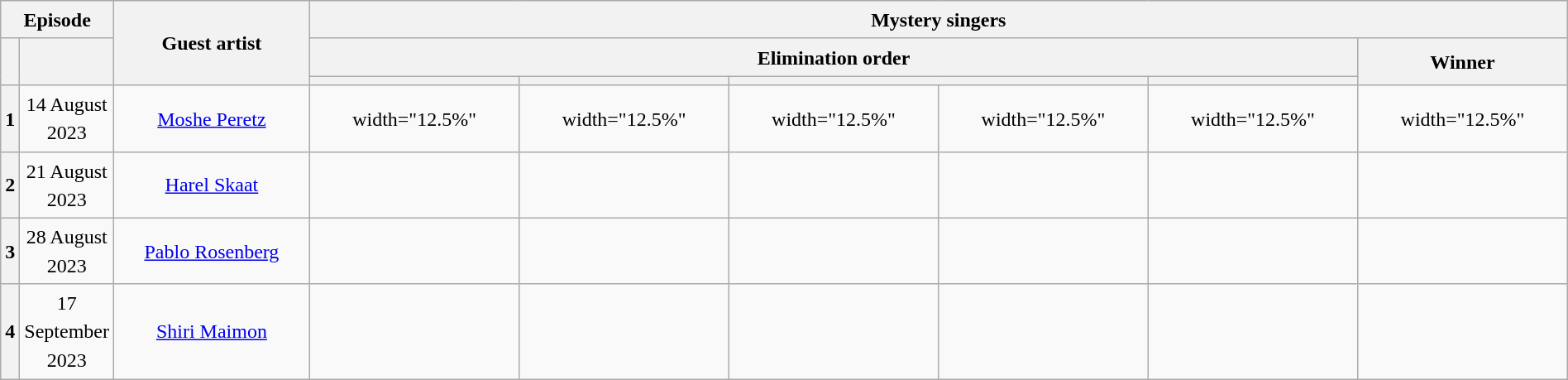<table class="wikitable plainrowheaders mw-collapsible" style="text-align:center; line-height:23px; width:100%;">
<tr>
<th colspan="2" width="1%">Episode</th>
<th rowspan="3" width="12.5%">Guest artist</th>
<th colspan="6">Mystery singers<br></th>
</tr>
<tr>
<th rowspan="2"></th>
<th rowspan="2"></th>
<th colspan="5">Elimination order</th>
<th rowspan="2">Winner</th>
</tr>
<tr>
<th></th>
<th></th>
<th colspan="2"></th>
<th></th>
</tr>
<tr>
<th>1</th>
<td>14 August 2023</td>
<td><a href='#'>Moshe Peretz</a><br></td>
<td>width="12.5%" </td>
<td>width="12.5%" </td>
<td>width="12.5%" </td>
<td>width="12.5%" </td>
<td>width="12.5%" </td>
<td>width="12.5%" </td>
</tr>
<tr>
<th>2</th>
<td>21 August 2023</td>
<td><a href='#'>Harel Skaat</a><br></td>
<td></td>
<td></td>
<td></td>
<td></td>
<td></td>
<td></td>
</tr>
<tr>
<th>3</th>
<td>28 August 2023</td>
<td><a href='#'>Pablo Rosenberg</a></td>
<td></td>
<td></td>
<td></td>
<td></td>
<td></td>
<td></td>
</tr>
<tr>
<th>4</th>
<td>17 September 2023</td>
<td><a href='#'>Shiri Maimon</a><br></td>
<td></td>
<td></td>
<td></td>
<td></td>
<td></td>
<td></td>
</tr>
</table>
